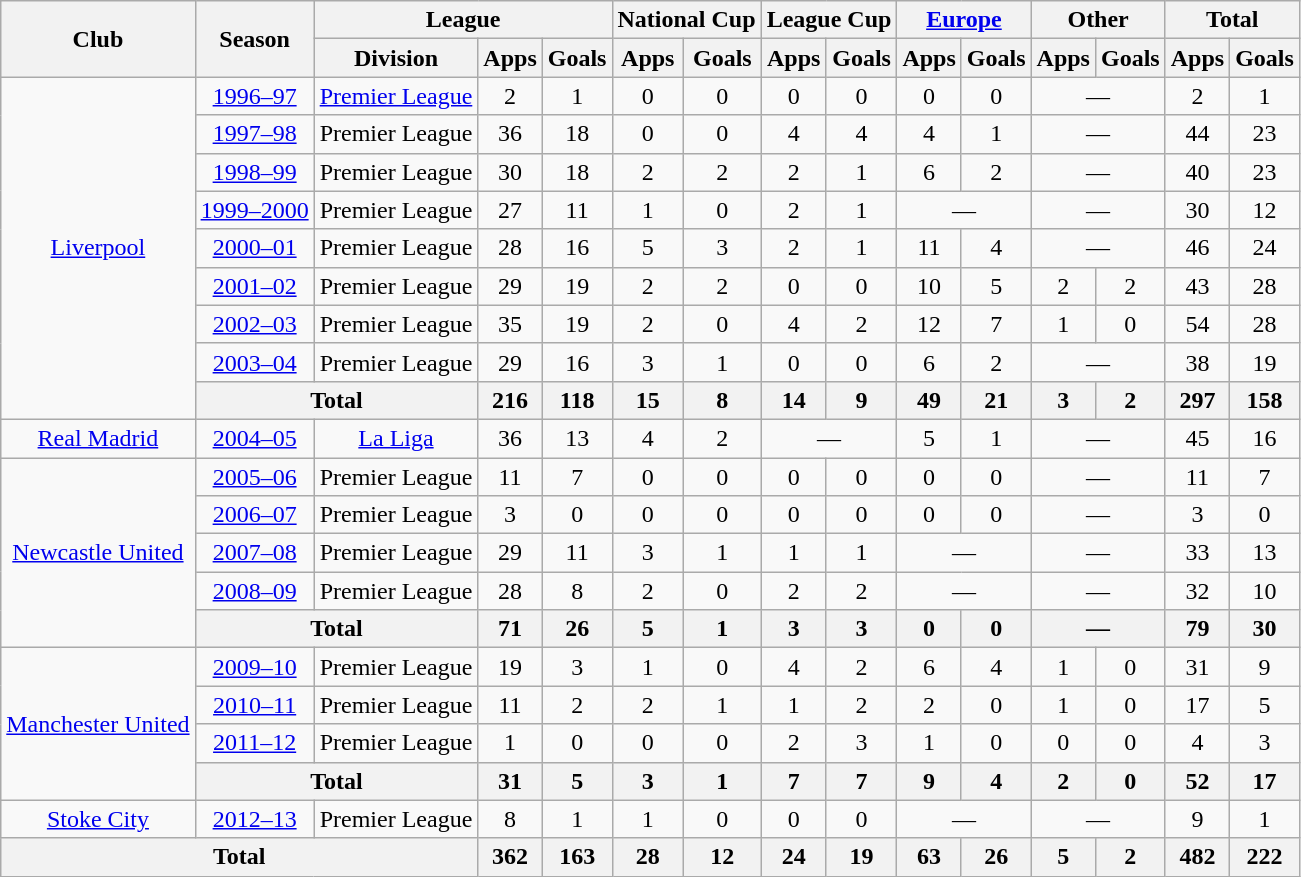<table class="wikitable" style="text-align: center;">
<tr>
<th rowspan="2">Club</th>
<th rowspan="2">Season</th>
<th colspan="3">League</th>
<th colspan="2">National Cup</th>
<th colspan="2">League Cup</th>
<th colspan="2"><a href='#'>Europe</a></th>
<th colspan="2">Other</th>
<th colspan="2">Total</th>
</tr>
<tr>
<th>Division</th>
<th>Apps</th>
<th>Goals</th>
<th>Apps</th>
<th>Goals</th>
<th>Apps</th>
<th>Goals</th>
<th>Apps</th>
<th>Goals</th>
<th>Apps</th>
<th>Goals</th>
<th>Apps</th>
<th>Goals</th>
</tr>
<tr>
<td rowspan="9"><a href='#'>Liverpool</a></td>
<td><a href='#'>1996–97</a></td>
<td><a href='#'>Premier League</a></td>
<td>2</td>
<td>1</td>
<td>0</td>
<td>0</td>
<td>0</td>
<td>0</td>
<td>0</td>
<td>0</td>
<td colspan="2">—</td>
<td>2</td>
<td>1</td>
</tr>
<tr>
<td><a href='#'>1997–98</a></td>
<td>Premier League</td>
<td>36</td>
<td>18</td>
<td>0</td>
<td>0</td>
<td>4</td>
<td>4</td>
<td>4</td>
<td>1</td>
<td colspan="2">—</td>
<td>44</td>
<td>23</td>
</tr>
<tr>
<td><a href='#'>1998–99</a></td>
<td>Premier League</td>
<td>30</td>
<td>18</td>
<td>2</td>
<td>2</td>
<td>2</td>
<td>1</td>
<td>6</td>
<td>2</td>
<td colspan="2">—</td>
<td>40</td>
<td>23</td>
</tr>
<tr>
<td><a href='#'>1999–2000</a></td>
<td>Premier League</td>
<td>27</td>
<td>11</td>
<td>1</td>
<td>0</td>
<td>2</td>
<td>1</td>
<td colspan="2">—</td>
<td colspan="2">—</td>
<td>30</td>
<td>12</td>
</tr>
<tr>
<td><a href='#'>2000–01</a></td>
<td>Premier League</td>
<td>28</td>
<td>16</td>
<td>5</td>
<td>3</td>
<td>2</td>
<td>1</td>
<td>11</td>
<td>4</td>
<td colspan="2">—</td>
<td>46</td>
<td>24</td>
</tr>
<tr>
<td><a href='#'>2001–02</a></td>
<td>Premier League</td>
<td>29</td>
<td>19</td>
<td>2</td>
<td>2</td>
<td>0</td>
<td>0</td>
<td>10</td>
<td>5</td>
<td>2</td>
<td>2</td>
<td>43</td>
<td>28</td>
</tr>
<tr>
<td><a href='#'>2002–03</a></td>
<td>Premier League</td>
<td>35</td>
<td>19</td>
<td>2</td>
<td>0</td>
<td>4</td>
<td>2</td>
<td>12</td>
<td>7</td>
<td>1</td>
<td>0</td>
<td>54</td>
<td>28</td>
</tr>
<tr>
<td><a href='#'>2003–04</a></td>
<td>Premier League</td>
<td>29</td>
<td>16</td>
<td>3</td>
<td>1</td>
<td>0</td>
<td>0</td>
<td>6</td>
<td>2</td>
<td colspan="2">—</td>
<td>38</td>
<td>19</td>
</tr>
<tr>
<th colspan="2">Total</th>
<th>216</th>
<th>118</th>
<th>15</th>
<th>8</th>
<th>14</th>
<th>9</th>
<th>49</th>
<th>21</th>
<th>3</th>
<th>2</th>
<th>297</th>
<th>158</th>
</tr>
<tr>
<td><a href='#'>Real Madrid</a></td>
<td><a href='#'>2004–05</a></td>
<td><a href='#'>La Liga</a></td>
<td>36</td>
<td>13</td>
<td>4</td>
<td>2</td>
<td colspan="2">—</td>
<td>5</td>
<td>1</td>
<td colspan="2">—</td>
<td>45</td>
<td>16</td>
</tr>
<tr>
<td rowspan="5"><a href='#'>Newcastle United</a></td>
<td><a href='#'>2005–06</a></td>
<td>Premier League</td>
<td>11</td>
<td>7</td>
<td>0</td>
<td>0</td>
<td>0</td>
<td>0</td>
<td>0</td>
<td>0</td>
<td colspan="2">—</td>
<td>11</td>
<td>7</td>
</tr>
<tr>
<td><a href='#'>2006–07</a></td>
<td>Premier League</td>
<td>3</td>
<td>0</td>
<td>0</td>
<td>0</td>
<td>0</td>
<td>0</td>
<td>0</td>
<td>0</td>
<td colspan="2">—</td>
<td>3</td>
<td>0</td>
</tr>
<tr>
<td><a href='#'>2007–08</a></td>
<td>Premier League</td>
<td>29</td>
<td>11</td>
<td>3</td>
<td>1</td>
<td>1</td>
<td>1</td>
<td colspan="2">—</td>
<td colspan="2">—</td>
<td>33</td>
<td>13</td>
</tr>
<tr>
<td><a href='#'>2008–09</a></td>
<td>Premier League</td>
<td>28</td>
<td>8</td>
<td>2</td>
<td>0</td>
<td>2</td>
<td>2</td>
<td colspan="2">—</td>
<td colspan="2">—</td>
<td>32</td>
<td>10</td>
</tr>
<tr>
<th colspan="2">Total</th>
<th>71</th>
<th>26</th>
<th>5</th>
<th>1</th>
<th>3</th>
<th>3</th>
<th>0</th>
<th>0</th>
<th colspan="2">—</th>
<th>79</th>
<th>30</th>
</tr>
<tr>
<td rowspan="4"><a href='#'>Manchester United</a></td>
<td><a href='#'>2009–10</a></td>
<td>Premier League</td>
<td>19</td>
<td>3</td>
<td>1</td>
<td>0</td>
<td>4</td>
<td>2</td>
<td>6</td>
<td>4</td>
<td>1</td>
<td>0</td>
<td>31</td>
<td>9</td>
</tr>
<tr>
<td><a href='#'>2010–11</a></td>
<td>Premier League</td>
<td>11</td>
<td>2</td>
<td>2</td>
<td>1</td>
<td>1</td>
<td>2</td>
<td>2</td>
<td>0</td>
<td>1</td>
<td>0</td>
<td>17</td>
<td>5</td>
</tr>
<tr>
<td><a href='#'>2011–12</a></td>
<td>Premier League</td>
<td>1</td>
<td>0</td>
<td>0</td>
<td>0</td>
<td>2</td>
<td>3</td>
<td>1</td>
<td>0</td>
<td>0</td>
<td>0</td>
<td>4</td>
<td>3</td>
</tr>
<tr>
<th colspan="2">Total</th>
<th>31</th>
<th>5</th>
<th>3</th>
<th>1</th>
<th>7</th>
<th>7</th>
<th>9</th>
<th>4</th>
<th>2</th>
<th>0</th>
<th>52</th>
<th>17</th>
</tr>
<tr>
<td><a href='#'>Stoke City</a></td>
<td><a href='#'>2012–13</a></td>
<td>Premier League</td>
<td>8</td>
<td>1</td>
<td>1</td>
<td>0</td>
<td>0</td>
<td>0</td>
<td colspan="2">—</td>
<td colspan="2">—</td>
<td>9</td>
<td>1</td>
</tr>
<tr>
<th colspan="3">Total</th>
<th>362</th>
<th>163</th>
<th>28</th>
<th>12</th>
<th>24</th>
<th>19</th>
<th>63</th>
<th>26</th>
<th>5</th>
<th>2</th>
<th>482</th>
<th>222</th>
</tr>
</table>
